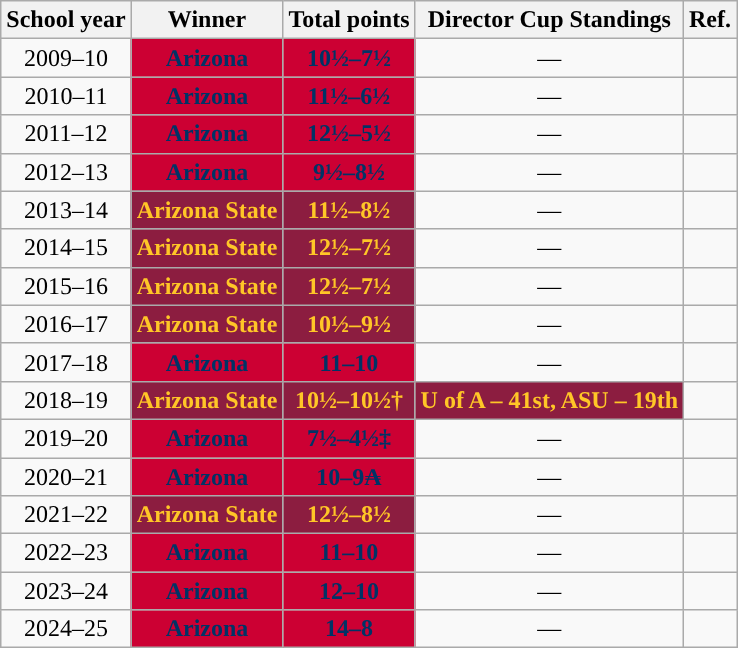<table class="wikitable">
<tr>
<th>School year</th>
<th>Winner</th>
<th>Total points</th>
<th>Director Cup Standings</th>
<th>Ref.</th>
</tr>
<tr>
<td align="center">2009–10</td>
<th style="background:#CC0033; color:#003366;"><strong>Arizona</strong></th>
<th style="background:#CC0033; color:#003366;">10½–7½</th>
<td align="center">—</td>
<td></td>
</tr>
<tr>
<td align="center">2010–11</td>
<th style="background:#CC0033; color:#003366;"><strong>Arizona</strong></th>
<th style="background:#CC0033; color:#003366;">11½–6½</th>
<td align="center">—</td>
<td></td>
</tr>
<tr>
<td align="center">2011–12</td>
<th style="background:#CC0033; color:#003366;"><strong>Arizona</strong></th>
<th style="background:#CC0033; color:#003366;">12½–5½</th>
<td align="center">—</td>
<td></td>
</tr>
<tr>
<td align="center">2012–13</td>
<th style="background:#CC0033; color:#003366;"><strong>Arizona</strong></th>
<th style="background:#CC0033; color:#003366;">9½–8½</th>
<td align="center">—</td>
<td></td>
</tr>
<tr>
<td align="center">2013–14</td>
<th style="background:#8C1D40; color:#FFC627;"><strong>Arizona State</strong></th>
<th style="background:#8C1D40; color:#FFC627;">11½–8½</th>
<td align="center">—</td>
<td></td>
</tr>
<tr>
<td align="center">2014–15</td>
<th style="background:#8C1D40; color:#FFC627;"><strong>Arizona State</strong></th>
<th style="background:#8C1D40; color:#FFC627;">12½–7½</th>
<td align="center">—</td>
<td></td>
</tr>
<tr>
<td align="center">2015–16</td>
<th style="background:#8C1D40; color:#FFC627;"><strong>Arizona State</strong></th>
<th style="background:#8C1D40; color:#FFC627;">12½–7½</th>
<td align="center">—</td>
<td></td>
</tr>
<tr>
<td align="center">2016–17</td>
<th style="background:#8C1D40; color:#FFC627;"><strong>Arizona State</strong></th>
<th style="background:#8C1D40; color:#FFC627;">10½–9½</th>
<td align="center">—</td>
<td></td>
</tr>
<tr>
<td align="center">2017–18</td>
<th style="background:#CC0033; color:#003366;"><strong>Arizona</strong></th>
<th style="background:#CC0033; color:#003366;">11–10</th>
<td align="center">—</td>
<td></td>
</tr>
<tr>
<td align="center">2018–19</td>
<th style="background:#8C1D40; color:#FFC627;"><strong>Arizona State</strong></th>
<th style="background:#8C1D40; color:#FFC627;">10½–10½†</th>
<th style="background:#8C1D40; color:#FFC627;">U of A – 41st, ASU – 19th</th>
<td></td>
</tr>
<tr>
<td align="center">2019–20</td>
<th style="background:#CC0033; color:#003366;"><strong>Arizona</strong></th>
<th style="background:#CC0033; color:#003366;">7½–4½‡</th>
<td align="center">—</td>
<td></td>
</tr>
<tr>
<td align="center">2020–21</td>
<th style="background:#CC0033; color:#003366;"><strong>Arizona</strong></th>
<th style="background:#CC0033; color:#003366;">10–9₳</th>
<td align="center">—</td>
<td></td>
</tr>
<tr>
<td align="center">2021–22</td>
<th style="background:#8C1D40; color:#FFC627;"><strong>Arizona State</strong></th>
<th style="background:#8C1D40; color:#FFC627;">12½–8½</th>
<td align="center">—</td>
<td></td>
</tr>
<tr>
<td align="center">2022–23</td>
<th style="background:#CC0033; color:#003366;"><strong>Arizona</strong></th>
<th style="background:#CC0033; color:#003366;">11–10</th>
<td align="center">—</td>
<td></td>
</tr>
<tr>
<td align="center">2023–24</td>
<th style="background:#CC0033; color:#003366;"><strong>Arizona</strong></th>
<th style="background:#CC0033; color:#003366;">12–10</th>
<td align="center">—</td>
<td></td>
</tr>
<tr>
<td align="center">2024–25</td>
<th style="background:#CC0033; color:#003366;"><strong>Arizona</strong></th>
<th style="background:#CC0033; color:#003366;">14–8</th>
<td align="center">—</td>
<td></td>
</tr>
</table>
